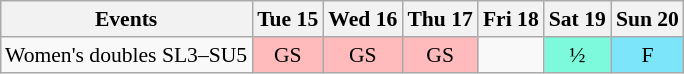<table class="wikitable" style="margin:0.5em auto; font-size:90%; text-align:center">
<tr>
<th>Events</th>
<th>Tue 15</th>
<th>Wed 16</th>
<th>Thu 17</th>
<th>Fri 18</th>
<th>Sat 19</th>
<th>Sun 20</th>
</tr>
<tr>
<td align="left">Women's doubles SL3–SU5</td>
<td bgcolor="#FFBBBB">GS</td>
<td bgcolor="#FFBBBB">GS</td>
<td bgcolor="#FFBBBB">GS</td>
<td></td>
<td bgcolor="#7DFADB">½</td>
<td bgcolor="#7DE5FA">F</td>
</tr>
</table>
